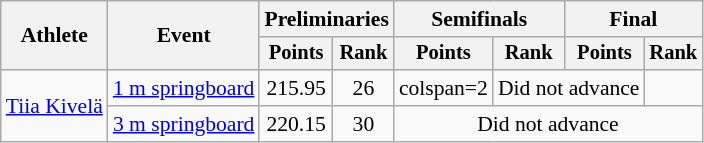<table class=wikitable style="font-size:90%;">
<tr>
<th rowspan="2">Athlete</th>
<th rowspan="2">Event</th>
<th colspan="2">Preliminaries</th>
<th colspan="2">Semifinals</th>
<th colspan="2">Final</th>
</tr>
<tr style="font-size:95%">
<th>Points</th>
<th>Rank</th>
<th>Points</th>
<th>Rank</th>
<th>Points</th>
<th>Rank</th>
</tr>
<tr align=center>
<td align=left rowspan=2><a href='#'>Tiia Kivelä</a></td>
<td align=left><a href='#'>1 m springboard</a></td>
<td>215.95</td>
<td>26</td>
<td>colspan=2 </td>
<td colspan=2>Did not advance</td>
</tr>
<tr align=center>
<td align=left><a href='#'>3 m springboard</a></td>
<td>220.15</td>
<td>30</td>
<td colspan=4>Did not advance</td>
</tr>
</table>
